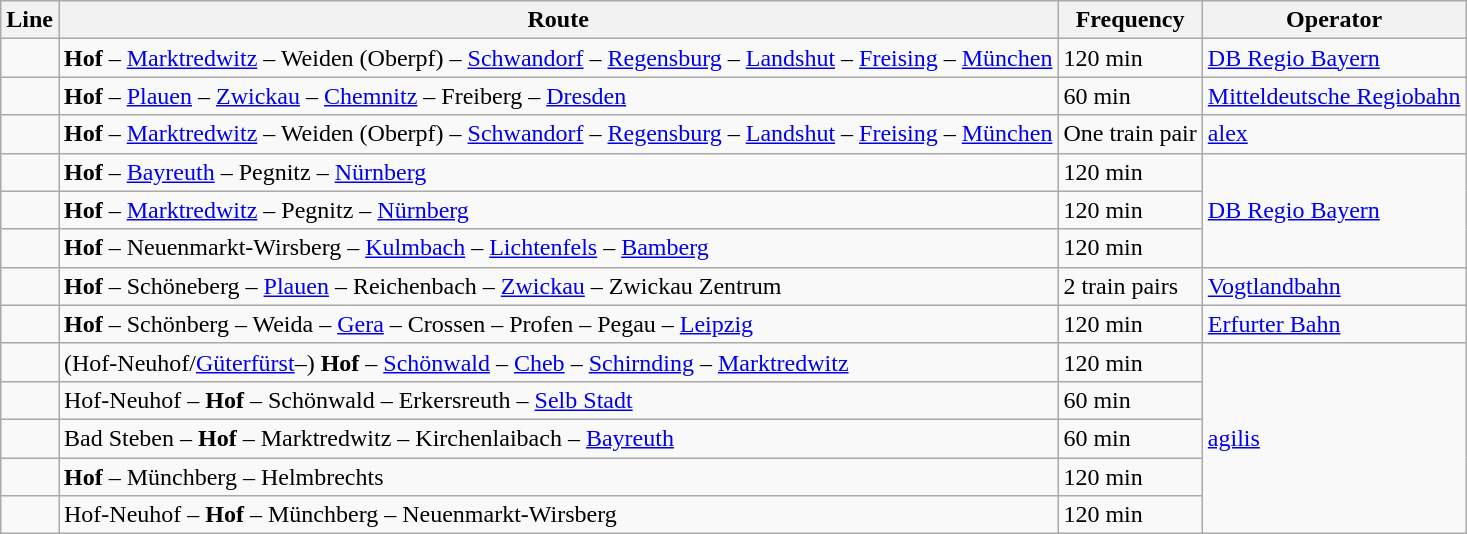<table class="wikitable">
<tr>
<th>Line</th>
<th>Route</th>
<th>Frequency</th>
<th>Operator</th>
</tr>
<tr>
<td></td>
<td><strong>Hof</strong> – <a href='#'>Marktredwitz</a> – Weiden (Oberpf) – <a href='#'>Schwandorf</a> – <a href='#'>Regensburg</a> – <a href='#'>Landshut</a> – <a href='#'>Freising</a> – <a href='#'>München</a></td>
<td>120 min</td>
<td><a href='#'>DB Regio Bayern</a></td>
</tr>
<tr>
<td></td>
<td><strong>Hof</strong> – <a href='#'>Plauen</a> – <a href='#'>Zwickau</a> – <a href='#'>Chemnitz</a> – Freiberg – <a href='#'>Dresden</a></td>
<td>60 min</td>
<td><a href='#'>Mitteldeutsche Regiobahn</a></td>
</tr>
<tr>
<td></td>
<td><strong>Hof</strong> – <a href='#'>Marktredwitz</a> – Weiden (Oberpf) – <a href='#'>Schwandorf</a> – <a href='#'>Regensburg</a> – <a href='#'>Landshut</a> – <a href='#'>Freising</a> – <a href='#'>München</a></td>
<td>One train pair</td>
<td><a href='#'>alex</a></td>
</tr>
<tr>
<td></td>
<td><strong>Hof</strong> – <a href='#'>Bayreuth</a> – Pegnitz – <a href='#'>Nürnberg</a></td>
<td>120 min</td>
<td rowspan="3"><a href='#'>DB Regio Bayern</a></td>
</tr>
<tr>
<td></td>
<td><strong>Hof</strong> – <a href='#'>Marktredwitz</a> – Pegnitz – <a href='#'>Nürnberg</a></td>
<td>120 min</td>
</tr>
<tr>
<td></td>
<td><strong>Hof</strong> – Neuenmarkt-Wirsberg – <a href='#'>Kulmbach</a> – <a href='#'>Lichtenfels</a> – <a href='#'>Bamberg</a></td>
<td>120 min</td>
</tr>
<tr>
<td></td>
<td><strong>Hof</strong> – Schöneberg – <a href='#'>Plauen</a> – Reichenbach – <a href='#'>Zwickau</a> – Zwickau Zentrum</td>
<td>2 train pairs</td>
<td><a href='#'>Vogtlandbahn</a></td>
</tr>
<tr>
<td></td>
<td><strong>Hof</strong> – Schönberg – Weida – <a href='#'>Gera</a> – Crossen – Profen – Pegau – <a href='#'>Leipzig</a></td>
<td>120 min</td>
<td><a href='#'>Erfurter Bahn</a></td>
</tr>
<tr>
<td></td>
<td>(Hof-Neuhof/<a href='#'>Güterfürst</a>–) <strong>Hof</strong> – <a href='#'>Schönwald</a> – <a href='#'>Cheb</a> – <a href='#'>Schirnding</a> – <a href='#'>Marktredwitz</a></td>
<td>120 min</td>
<td rowspan="5"><a href='#'>agilis</a></td>
</tr>
<tr>
<td></td>
<td>Hof-Neuhof – <strong>Hof</strong> – Schönwald – Erkersreuth – <a href='#'>Selb Stadt</a></td>
<td>60 min</td>
</tr>
<tr>
<td></td>
<td>Bad Steben – <strong>Hof</strong> – Marktredwitz – Kirchenlaibach – <a href='#'>Bayreuth</a></td>
<td>60 min</td>
</tr>
<tr>
<td></td>
<td><strong>Hof</strong> – Münchberg – Helmbrechts</td>
<td>120 min</td>
</tr>
<tr>
<td></td>
<td>Hof-Neuhof – <strong>Hof</strong> – Münchberg – Neuenmarkt-Wirsberg</td>
<td>120 min</td>
</tr>
</table>
